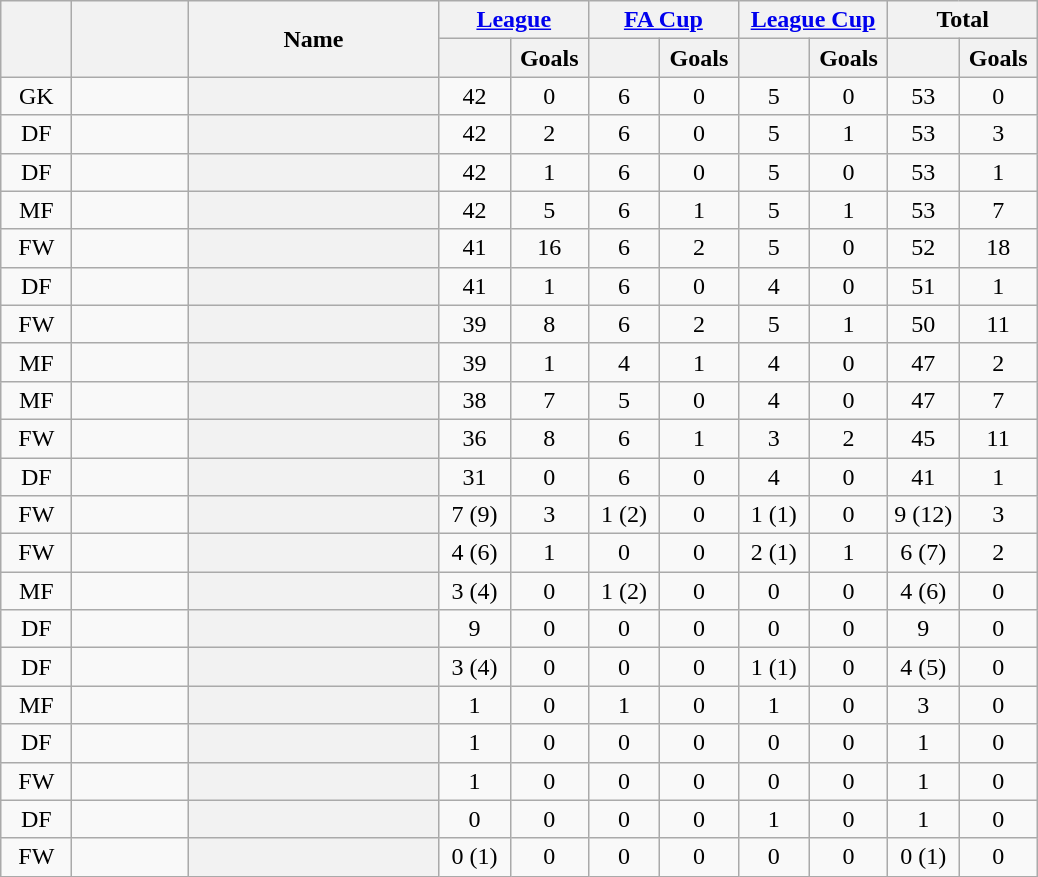<table class="wikitable plainrowheaders" style="text-align:center;">
<tr>
<th rowspan="2" scope="col" width="40"></th>
<th rowspan="2" scope="col" width="70"></th>
<th rowspan="2" scope="col" width="160" scope=col>Name</th>
<th colspan="2"><a href='#'>League</a></th>
<th colspan="2"><a href='#'>FA Cup</a></th>
<th colspan="2"><a href='#'>League Cup</a></th>
<th colspan="2">Total</th>
</tr>
<tr>
<th scope="col" width="40"></th>
<th scope="col" width="45">Goals</th>
<th scope="col" width="40"></th>
<th scope="col" width="45">Goals</th>
<th scope="col" width="40"></th>
<th scope="col" width="45">Goals</th>
<th scope="col" width="40"></th>
<th scope="col" width="45">Goals</th>
</tr>
<tr>
<td>GK</td>
<td></td>
<th scope=row></th>
<td>42</td>
<td>0</td>
<td>6</td>
<td>0</td>
<td>5</td>
<td>0</td>
<td>53</td>
<td>0</td>
</tr>
<tr>
<td>DF</td>
<td></td>
<th scope=row></th>
<td>42</td>
<td>2</td>
<td>6</td>
<td>0</td>
<td>5</td>
<td>1</td>
<td>53</td>
<td>3</td>
</tr>
<tr>
<td>DF</td>
<td></td>
<th scope=row></th>
<td>42</td>
<td>1</td>
<td>6</td>
<td>0</td>
<td>5</td>
<td>0</td>
<td>53</td>
<td>1</td>
</tr>
<tr>
<td>MF</td>
<td></td>
<th scope=row></th>
<td>42</td>
<td>5</td>
<td>6</td>
<td>1</td>
<td>5</td>
<td>1</td>
<td>53</td>
<td>7</td>
</tr>
<tr>
<td>FW</td>
<td></td>
<th scope=row></th>
<td>41</td>
<td>16</td>
<td>6</td>
<td>2</td>
<td>5</td>
<td>0</td>
<td>52</td>
<td>18</td>
</tr>
<tr>
<td>DF</td>
<td></td>
<th scope=row></th>
<td>41</td>
<td>1</td>
<td>6</td>
<td>0</td>
<td>4</td>
<td>0</td>
<td>51</td>
<td>1</td>
</tr>
<tr>
<td>FW</td>
<td></td>
<th scope=row></th>
<td>39</td>
<td>8</td>
<td>6</td>
<td>2</td>
<td>5</td>
<td>1</td>
<td>50</td>
<td>11</td>
</tr>
<tr>
<td>MF</td>
<td></td>
<th scope=row></th>
<td>39</td>
<td>1</td>
<td>4</td>
<td>1</td>
<td>4</td>
<td>0</td>
<td>47</td>
<td>2</td>
</tr>
<tr>
<td>MF</td>
<td></td>
<th scope=row></th>
<td>38</td>
<td>7</td>
<td>5</td>
<td>0</td>
<td>4</td>
<td>0</td>
<td>47</td>
<td>7</td>
</tr>
<tr>
<td>FW</td>
<td></td>
<th scope=row></th>
<td>36</td>
<td>8</td>
<td>6</td>
<td>1</td>
<td>3</td>
<td>2</td>
<td>45</td>
<td>11</td>
</tr>
<tr>
<td>DF</td>
<td></td>
<th scope=row></th>
<td>31</td>
<td>0</td>
<td>6</td>
<td>0</td>
<td>4</td>
<td>0</td>
<td>41</td>
<td>1</td>
</tr>
<tr>
<td>FW</td>
<td></td>
<th scope=row></th>
<td>7 (9)</td>
<td>3</td>
<td>1 (2)</td>
<td>0</td>
<td>1 (1)</td>
<td>0</td>
<td>9 (12)</td>
<td>3</td>
</tr>
<tr>
<td>FW</td>
<td></td>
<th scope=row></th>
<td>4 (6)</td>
<td>1</td>
<td>0</td>
<td>0</td>
<td>2 (1)</td>
<td>1</td>
<td>6 (7)</td>
<td>2</td>
</tr>
<tr>
<td>MF</td>
<td></td>
<th scope=row></th>
<td>3 (4)</td>
<td>0</td>
<td>1 (2)</td>
<td>0</td>
<td>0</td>
<td>0</td>
<td>4 (6)</td>
<td>0</td>
</tr>
<tr>
<td>DF</td>
<td></td>
<th scope=row></th>
<td>9</td>
<td>0</td>
<td>0</td>
<td>0</td>
<td>0</td>
<td>0</td>
<td>9</td>
<td>0</td>
</tr>
<tr>
<td>DF</td>
<td></td>
<th scope=row></th>
<td>3 (4)</td>
<td>0</td>
<td>0</td>
<td>0</td>
<td>1 (1)</td>
<td>0</td>
<td>4 (5)</td>
<td>0</td>
</tr>
<tr>
<td>MF</td>
<td></td>
<th scope=row></th>
<td>1</td>
<td>0</td>
<td>1</td>
<td>0</td>
<td>1</td>
<td>0</td>
<td>3</td>
<td>0</td>
</tr>
<tr>
<td>DF</td>
<td></td>
<th scope=row></th>
<td>1</td>
<td>0</td>
<td>0</td>
<td>0</td>
<td>0</td>
<td>0</td>
<td>1</td>
<td>0</td>
</tr>
<tr>
<td>FW</td>
<td></td>
<th scope=row></th>
<td>1</td>
<td>0</td>
<td>0</td>
<td>0</td>
<td>0</td>
<td>0</td>
<td>1</td>
<td>0</td>
</tr>
<tr>
<td>DF</td>
<td></td>
<th scope=row></th>
<td>0</td>
<td>0</td>
<td>0</td>
<td>0</td>
<td>1</td>
<td>0</td>
<td>1</td>
<td>0</td>
</tr>
<tr>
<td>FW</td>
<td></td>
<th scope=row></th>
<td>0 (1)</td>
<td>0</td>
<td>0</td>
<td>0</td>
<td>0</td>
<td>0</td>
<td>0 (1)</td>
<td>0</td>
</tr>
</table>
